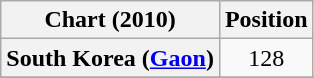<table class="wikitable plainrowheaders">
<tr>
<th>Chart (2010)</th>
<th>Position</th>
</tr>
<tr>
<th scope="row">South Korea (<a href='#'>Gaon</a>)</th>
<td align="center">128</td>
</tr>
<tr>
</tr>
</table>
